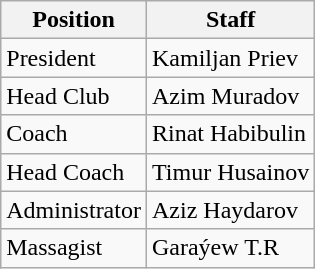<table class=wikitable>
<tr>
<th>Position</th>
<th>Staff</th>
</tr>
<tr>
<td>President</td>
<td>Kamiljan Priev</td>
</tr>
<tr>
<td>Head Club</td>
<td>Azim Muradov</td>
</tr>
<tr>
<td>Coach</td>
<td>Rinat Habibulin</td>
</tr>
<tr>
<td>Head Coach</td>
<td>Timur Husainov</td>
</tr>
<tr>
<td>Administrator</td>
<td>Aziz Haydarov</td>
</tr>
<tr>
<td>Massagist</td>
<td>Garaýew T.R</td>
</tr>
</table>
